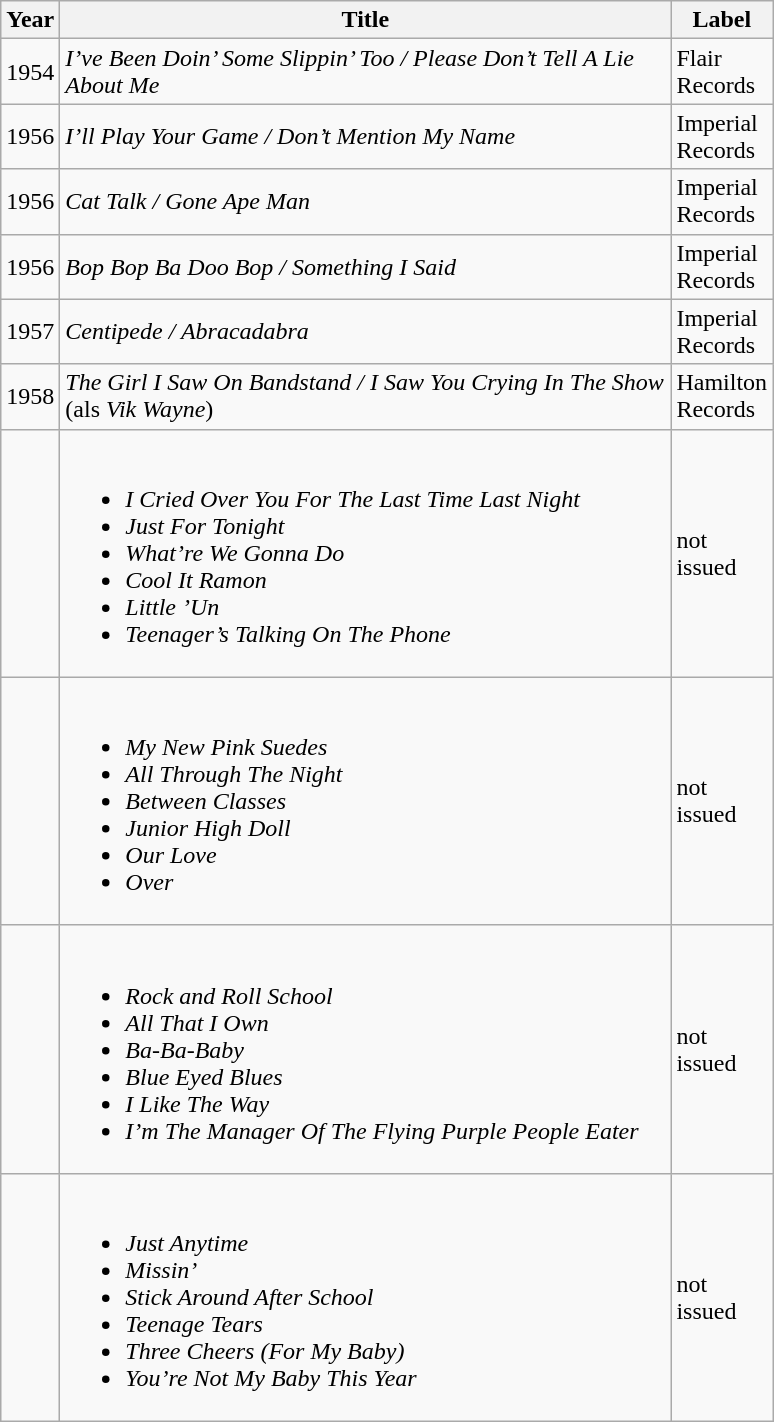<table class="wikitable">
<tr>
<th width="30">Year</th>
<th width="400">Title</th>
<th width="50">Label</th>
</tr>
<tr>
<td>1954</td>
<td><em>I’ve Been Doin’ Some Slippin’ Too / Please Don’t Tell A Lie About Me</em></td>
<td>Flair Records</td>
</tr>
<tr>
<td>1956</td>
<td><em>I’ll Play Your Game / Don’t Mention My Name</em></td>
<td>Imperial Records</td>
</tr>
<tr>
<td>1956</td>
<td><em>Cat Talk / Gone Ape Man</em></td>
<td>Imperial Records</td>
</tr>
<tr>
<td>1956</td>
<td><em>Bop Bop Ba Doo Bop / Something I Said</em></td>
<td>Imperial Records</td>
</tr>
<tr>
<td>1957</td>
<td><em>Centipede / Abracadabra</em></td>
<td>Imperial Records</td>
</tr>
<tr>
<td>1958</td>
<td><em>The Girl I Saw On Bandstand / I Saw You Crying In The Show</em> (als <em>Vik Wayne</em>)</td>
<td>Hamilton Records</td>
</tr>
<tr>
<td></td>
<td><br><ul><li><em>I Cried Over You For The Last Time Last Night</em></li><li><em>Just For Tonight</em></li><li><em>What’re We Gonna Do</em></li><li><em>Cool It Ramon</em></li><li><em>Little ’Un</em></li><li><em>Teenager’s Talking On The Phone</em></li></ul></td>
<td>not issued</td>
</tr>
<tr>
<td></td>
<td><br><ul><li><em>My New Pink Suedes</em></li><li><em>All Through The Night</em></li><li><em>Between Classes</em></li><li><em>Junior High Doll</em></li><li><em>Our Love</em></li><li><em>Over</em></li></ul></td>
<td>not issued</td>
</tr>
<tr>
<td></td>
<td><br><ul><li><em>Rock and Roll School</em></li><li><em>All That I Own</em></li><li><em>Ba-Ba-Baby</em></li><li><em>Blue Eyed Blues</em></li><li><em>I Like The Way</em></li><li><em>I’m The Manager Of The Flying Purple People Eater</em></li></ul></td>
<td>not issued</td>
</tr>
<tr>
<td></td>
<td><br><ul><li><em>Just Anytime</em></li><li><em>Missin’</em></li><li><em>Stick Around After School</em></li><li><em>Teenage Tears</em></li><li><em>Three Cheers (For My Baby)</em></li><li><em>You’re Not My Baby This Year</em></li></ul></td>
<td>not issued</td>
</tr>
</table>
